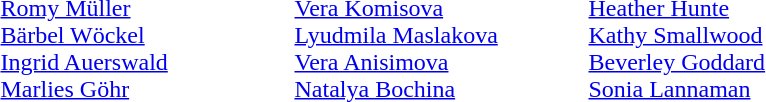<table>
<tr>
<td style="width:12em" valign=top><br><a href='#'>Romy Müller</a><br><a href='#'>Bärbel Wöckel</a><br><a href='#'>Ingrid Auerswald</a><br><a href='#'>Marlies Göhr</a></td>
<td style="width:12em" valign=top><br><a href='#'>Vera Komisova</a><br><a href='#'>Lyudmila Maslakova</a><br><a href='#'>Vera Anisimova</a><br><a href='#'>Natalya Bochina</a></td>
<td style="width:12em" valign=top><br><a href='#'>Heather Hunte</a><br><a href='#'>Kathy Smallwood</a><br><a href='#'>Beverley Goddard</a><br><a href='#'>Sonia Lannaman</a></td>
</tr>
</table>
